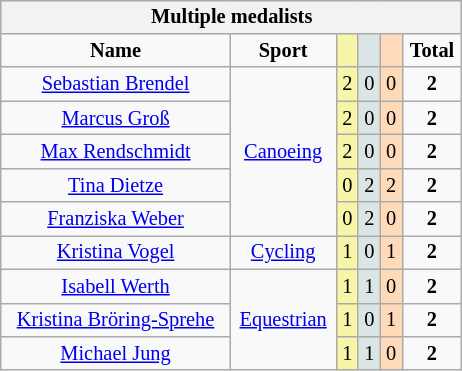<table class="wikitable" style="font-size:85%; float:right;clear:right;min-width:308px;">
<tr style="background:#efefef;">
<th colspan=7>Multiple medalists</th>
</tr>
<tr align=center>
<td><strong>Name</strong></td>
<td><strong>Sport</strong></td>
<td style="background:#f7f6a8;"></td>
<td style="background:#dce5e5;"></td>
<td style="background:#ffdab9;"></td>
<td><strong>Total</strong></td>
</tr>
<tr align=center>
<td><a href='#'>Sebastian Brendel</a></td>
<td rowspan=5><a href='#'>Canoeing</a></td>
<td style="background:#f7f6a8;">2</td>
<td style="background:#dce5e5;">0</td>
<td style="background:#ffdab9;">0</td>
<td><strong>2</strong></td>
</tr>
<tr align=center>
<td><a href='#'>Marcus Groß</a></td>
<td style="background:#f7f6a8;">2</td>
<td style="background:#dce5e5;">0</td>
<td style="background:#ffdab9;">0</td>
<td><strong>2</strong></td>
</tr>
<tr align=center>
<td><a href='#'>Max Rendschmidt</a></td>
<td style="background:#f7f6a8;">2</td>
<td style="background:#dce5e5;">0</td>
<td style="background:#ffdab9;">0</td>
<td><strong>2</strong></td>
</tr>
<tr align=center>
<td><a href='#'>Tina Dietze</a></td>
<td style="background:#f7f6a8;">0</td>
<td style="background:#dce5e5;">2</td>
<td style="background:#ffdab9;">2</td>
<td><strong>2</strong></td>
</tr>
<tr align=center>
<td><a href='#'>Franziska Weber</a></td>
<td style="background:#f7f6a8;">0</td>
<td style="background:#dce5e5;">2</td>
<td style="background:#ffdab9;">0</td>
<td><strong>2</strong></td>
</tr>
<tr align=center>
<td><a href='#'>Kristina Vogel</a></td>
<td><a href='#'>Cycling</a></td>
<td style="background:#f7f6a8;">1</td>
<td style="background:#dce5e5;">0</td>
<td style="background:#ffdab9;">1</td>
<td><strong>2</strong></td>
</tr>
<tr align=center>
<td><a href='#'>Isabell Werth</a></td>
<td rowspan=3><a href='#'>Equestrian</a></td>
<td style="background:#f7f6a8;">1</td>
<td style="background:#dce5e5;">1</td>
<td style="background:#ffdab9;">0</td>
<td><strong>2</strong></td>
</tr>
<tr align=center>
<td><a href='#'>Kristina Bröring-Sprehe</a></td>
<td style="background:#f7f6a8;">1</td>
<td style="background:#dce5e5;">0</td>
<td style="background:#ffdab9;">1</td>
<td><strong>2</strong></td>
</tr>
<tr align=center>
<td><a href='#'>Michael Jung</a></td>
<td style="background:#f7f6a8;">1</td>
<td style="background:#dce5e5;">1</td>
<td style="background:#ffdab9;">0</td>
<td><strong>2</strong></td>
</tr>
</table>
